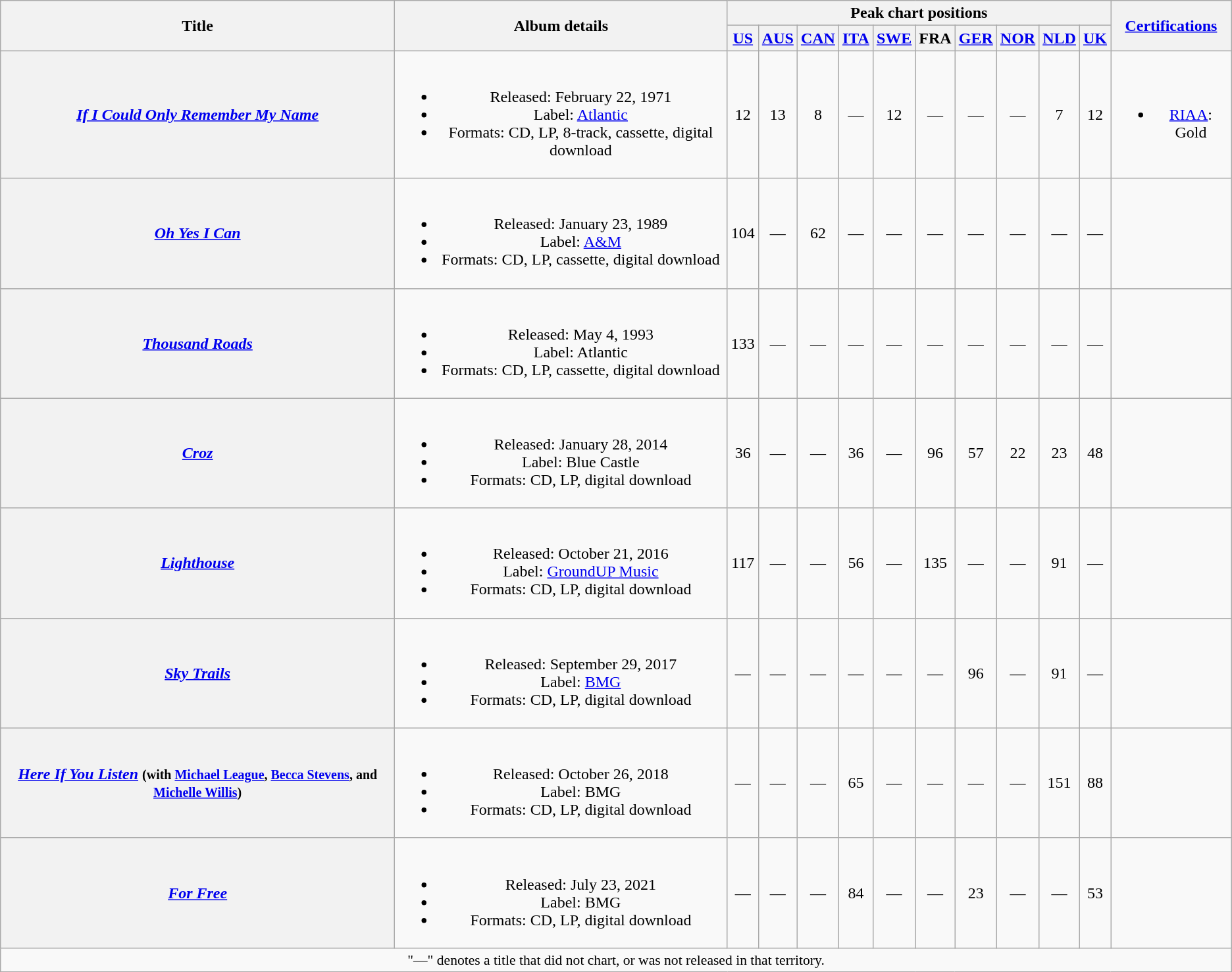<table class="wikitable plainrowheaders" style="text-align:center;">
<tr>
<th scope="col" rowspan="2">Title</th>
<th scope="col" rowspan="2">Album details</th>
<th colspan="10" scope="col">Peak chart positions</th>
<th rowspan="2"><a href='#'>Certifications</a><br></th>
</tr>
<tr>
<th scope="col"><a href='#'>US</a><br></th>
<th scope="col"><a href='#'>AUS</a><br></th>
<th scope="col"><a href='#'>CAN</a><br></th>
<th scope="col"><a href='#'>ITA</a><br></th>
<th scope="col"><a href='#'>SWE</a><br></th>
<th scope="col">FRA<br></th>
<th scope="col"><a href='#'>GER</a><br></th>
<th scope="col"><a href='#'>NOR</a><br></th>
<th scope="col"><a href='#'>NLD</a><br></th>
<th scope="col"><a href='#'>UK</a><br></th>
</tr>
<tr>
<th scope="row"><em><a href='#'>If I Could Only Remember My Name</a></em></th>
<td><br><ul><li>Released: February 22, 1971</li><li>Label: <a href='#'>Atlantic</a></li><li>Formats: CD, LP, 8-track, cassette, digital download</li></ul></td>
<td>12</td>
<td>13</td>
<td>8</td>
<td>—</td>
<td>12</td>
<td>—</td>
<td>—</td>
<td>—</td>
<td>7</td>
<td>12</td>
<td><br><ul><li><a href='#'>RIAA</a>: Gold</li></ul></td>
</tr>
<tr>
<th scope="row"><em><a href='#'>Oh Yes I Can</a></em></th>
<td><br><ul><li>Released: January 23, 1989</li><li>Label: <a href='#'>A&M</a></li><li>Formats: CD, LP, cassette, digital download</li></ul></td>
<td>104</td>
<td>—</td>
<td>62</td>
<td>—</td>
<td>—</td>
<td>—</td>
<td>—</td>
<td>—</td>
<td>—</td>
<td>—</td>
<td></td>
</tr>
<tr>
<th scope="row"><em><a href='#'>Thousand Roads</a></em></th>
<td><br><ul><li>Released: May 4, 1993</li><li>Label: Atlantic</li><li>Formats: CD, LP, cassette, digital download</li></ul></td>
<td>133</td>
<td>—</td>
<td>—</td>
<td>—</td>
<td>—</td>
<td>—</td>
<td>—</td>
<td>—</td>
<td>—</td>
<td>—</td>
<td></td>
</tr>
<tr>
<th scope="row"><em><a href='#'>Croz</a></em></th>
<td><br><ul><li>Released: January 28, 2014</li><li>Label: Blue Castle</li><li>Formats: CD, LP, digital download</li></ul></td>
<td>36</td>
<td>—</td>
<td>—</td>
<td>36</td>
<td>—</td>
<td>96</td>
<td>57</td>
<td>22</td>
<td>23</td>
<td>48</td>
<td></td>
</tr>
<tr>
<th scope="row"><em><a href='#'>Lighthouse</a></em></th>
<td><br><ul><li>Released: October 21, 2016</li><li>Label: <a href='#'>GroundUP Music</a></li><li>Formats: CD, LP, digital download</li></ul></td>
<td>117</td>
<td>—</td>
<td>—</td>
<td>56</td>
<td>—</td>
<td>135</td>
<td>—</td>
<td>—</td>
<td>91</td>
<td>—</td>
<td></td>
</tr>
<tr>
<th scope="row"><em><a href='#'>Sky Trails</a></em></th>
<td><br><ul><li>Released: September 29, 2017</li><li>Label: <a href='#'>BMG</a></li><li>Formats: CD, LP, digital download</li></ul></td>
<td>—</td>
<td>—</td>
<td>—</td>
<td>—</td>
<td>—</td>
<td>—</td>
<td>96</td>
<td>—</td>
<td>91</td>
<td>—</td>
<td></td>
</tr>
<tr>
<th scope="row"><em><a href='#'>Here If You Listen</a></em> <small>(with <a href='#'>Michael League</a>, <a href='#'>Becca Stevens</a>, and <a href='#'>Michelle Willis</a>)</small></th>
<td><br><ul><li>Released: October 26, 2018</li><li>Label: BMG</li><li>Formats: CD, LP, digital download</li></ul></td>
<td>—</td>
<td>—</td>
<td>—</td>
<td>65</td>
<td>—</td>
<td>—</td>
<td>—</td>
<td>—</td>
<td>151</td>
<td>88</td>
<td></td>
</tr>
<tr>
<th scope="row"><em><a href='#'>For Free</a></em></th>
<td><br><ul><li>Released: July 23, 2021</li><li>Label: BMG</li><li>Formats: CD, LP, digital download</li></ul></td>
<td>—</td>
<td>—</td>
<td>—</td>
<td>84<br></td>
<td>—</td>
<td>—</td>
<td>23</td>
<td>—</td>
<td>—</td>
<td>53</td>
<td></td>
</tr>
<tr>
<td colspan="13" style="font-size:90%">"—" denotes a title that did not chart, or was not released in that territory.</td>
</tr>
</table>
